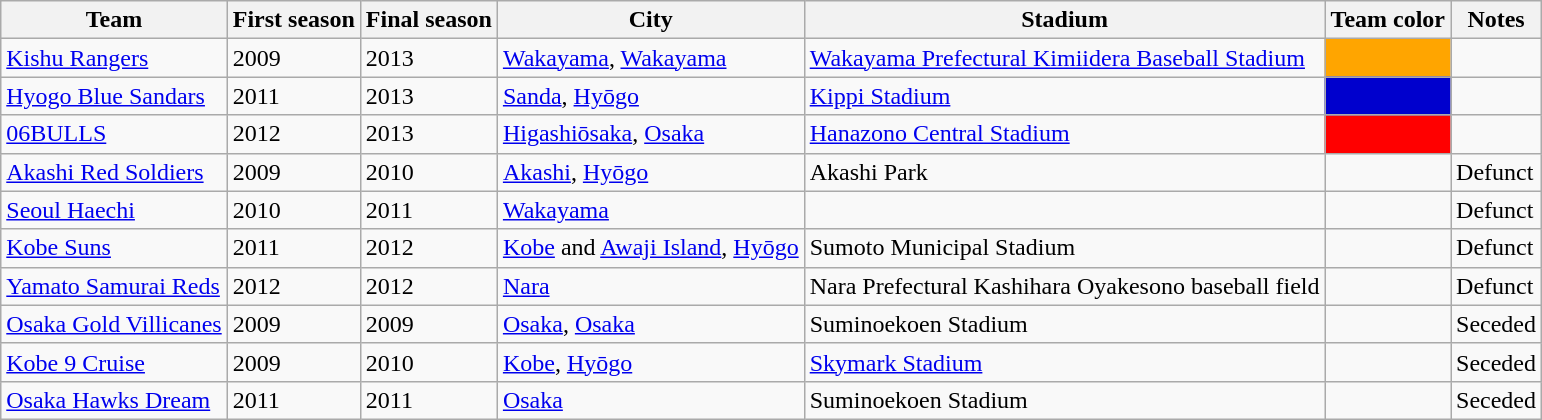<table class="wikitable sortable">
<tr>
<th>Team</th>
<th>First season</th>
<th>Final season</th>
<th>City</th>
<th>Stadium</th>
<th>Team color</th>
<th>Notes</th>
</tr>
<tr>
<td><a href='#'>Kishu Rangers</a></td>
<td>2009</td>
<td>2013</td>
<td><a href='#'>Wakayama</a>, <a href='#'>Wakayama</a></td>
<td><a href='#'>Wakayama Prefectural Kimiidera Baseball Stadium</a></td>
<td style="background-color: #ffa500;"></td>
<td></td>
</tr>
<tr>
<td><a href='#'>Hyogo Blue Sandars</a></td>
<td>2011</td>
<td>2013</td>
<td><a href='#'>Sanda</a>, <a href='#'>Hyōgo</a></td>
<td><a href='#'>Kippi Stadium</a></td>
<td style="background-color: #0000cd;"></td>
<td></td>
</tr>
<tr>
<td><a href='#'>06BULLS</a></td>
<td>2012</td>
<td>2013</td>
<td><a href='#'>Higashiōsaka</a>, <a href='#'>Osaka</a></td>
<td><a href='#'>Hanazono Central Stadium</a></td>
<td style="background-color: #ff0000;"></td>
<td></td>
</tr>
<tr>
<td><a href='#'>Akashi Red Soldiers</a></td>
<td>2009</td>
<td>2010</td>
<td><a href='#'>Akashi</a>, <a href='#'>Hyōgo</a></td>
<td>Akashi Park</td>
<td></td>
<td>Defunct</td>
</tr>
<tr>
<td><a href='#'>Seoul Haechi</a></td>
<td>2010</td>
<td>2011</td>
<td><a href='#'>Wakayama</a></td>
<td></td>
<td></td>
<td>Defunct</td>
</tr>
<tr>
<td><a href='#'>Kobe Suns</a></td>
<td>2011</td>
<td>2012</td>
<td><a href='#'>Kobe</a> and <a href='#'>Awaji Island</a>, <a href='#'>Hyōgo</a></td>
<td>Sumoto Municipal Stadium</td>
<td></td>
<td>Defunct</td>
</tr>
<tr>
<td><a href='#'>Yamato Samurai Reds</a></td>
<td>2012</td>
<td>2012</td>
<td><a href='#'>Nara</a></td>
<td>Nara Prefectural Kashihara Oyakesono baseball field</td>
<td></td>
<td>Defunct</td>
</tr>
<tr>
<td><a href='#'>Osaka Gold Villicanes</a></td>
<td>2009</td>
<td>2009</td>
<td><a href='#'>Osaka</a>, <a href='#'>Osaka</a></td>
<td>Suminoekoen Stadium</td>
<td></td>
<td>Seceded</td>
</tr>
<tr>
<td><a href='#'>Kobe 9 Cruise</a></td>
<td>2009</td>
<td>2010</td>
<td><a href='#'>Kobe</a>, <a href='#'>Hyōgo</a></td>
<td><a href='#'>Skymark Stadium</a></td>
<td></td>
<td>Seceded</td>
</tr>
<tr>
<td><a href='#'>Osaka Hawks Dream</a></td>
<td>2011</td>
<td>2011</td>
<td><a href='#'>Osaka</a></td>
<td>Suminoekoen Stadium</td>
<td></td>
<td>Seceded</td>
</tr>
</table>
